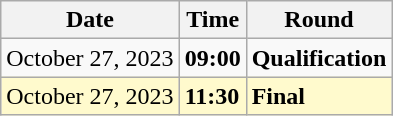<table class="wikitable">
<tr>
<th>Date</th>
<th>Time</th>
<th>Round</th>
</tr>
<tr>
<td>October 27, 2023</td>
<td><strong>09:00</strong></td>
<td><strong>Qualification</strong></td>
</tr>
<tr style=background:lemonchiffon>
<td>October 27, 2023</td>
<td><strong>11:30</strong></td>
<td><strong>Final </strong></td>
</tr>
</table>
